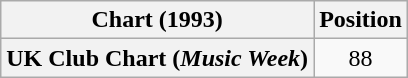<table class="wikitable sortable plainrowheaders">
<tr>
<th scope="col">Chart (1993)</th>
<th scope="col">Position</th>
</tr>
<tr>
<th scope="row">UK Club Chart (<em>Music Week</em>)</th>
<td align="center">88</td>
</tr>
</table>
